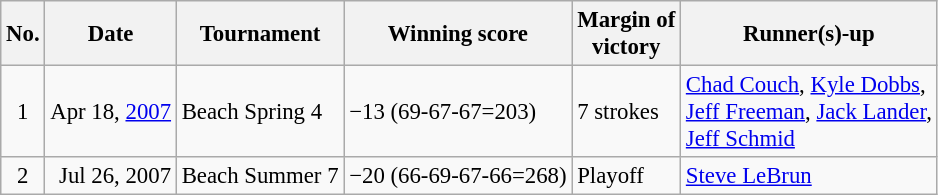<table class="wikitable" style="font-size:95%;">
<tr>
<th>No.</th>
<th>Date</th>
<th>Tournament</th>
<th>Winning score</th>
<th>Margin of<br>victory</th>
<th>Runner(s)-up</th>
</tr>
<tr>
<td align=center>1</td>
<td align=right>Apr 18, <a href='#'>2007</a></td>
<td>Beach Spring 4</td>
<td>−13 (69-67-67=203)</td>
<td>7 strokes</td>
<td> <a href='#'>Chad Couch</a>,  <a href='#'>Kyle Dobbs</a>,<br> <a href='#'>Jeff Freeman</a>,  <a href='#'>Jack Lander</a>,<br> <a href='#'>Jeff Schmid</a></td>
</tr>
<tr>
<td align=center>2</td>
<td align=right>Jul 26, 2007</td>
<td>Beach Summer 7</td>
<td>−20 (66-69-67-66=268)</td>
<td>Playoff</td>
<td> <a href='#'>Steve LeBrun</a></td>
</tr>
</table>
